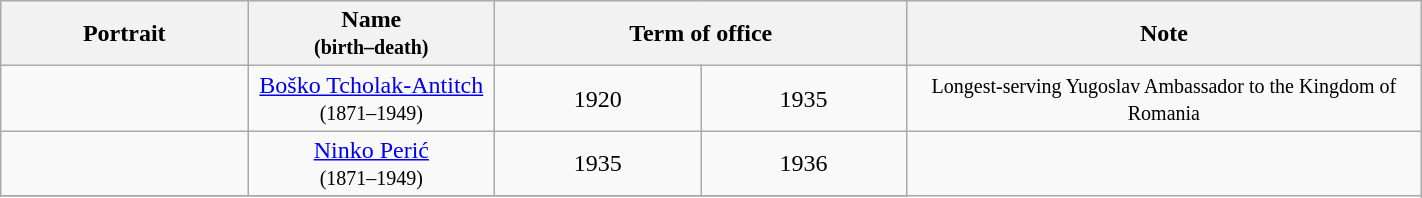<table class="wikitable" style="width:75%; text-align:center;">
<tr>
<th colspan="1" width=12%>Portrait</th>
<th width=12%>Name<br><small>(birth–death)</small></th>
<th colspan="2" width=20%>Term of office</th>
<th width=25%>Note</th>
</tr>
<tr>
<td></td>
<td><a href='#'>Boško Tcholak-Antitch</a><br><small>(1871–1949)</small></td>
<td>1920</td>
<td>1935</td>
<td><small>Longest-serving Yugoslav Ambassador to the Kingdom of Romania</small></td>
</tr>
<tr>
<td></td>
<td><a href='#'>Ninko Perić</a><br><small>(1871–1949)</small></td>
<td>1935</td>
<td>1936</td>
</tr>
<tr>
</tr>
</table>
